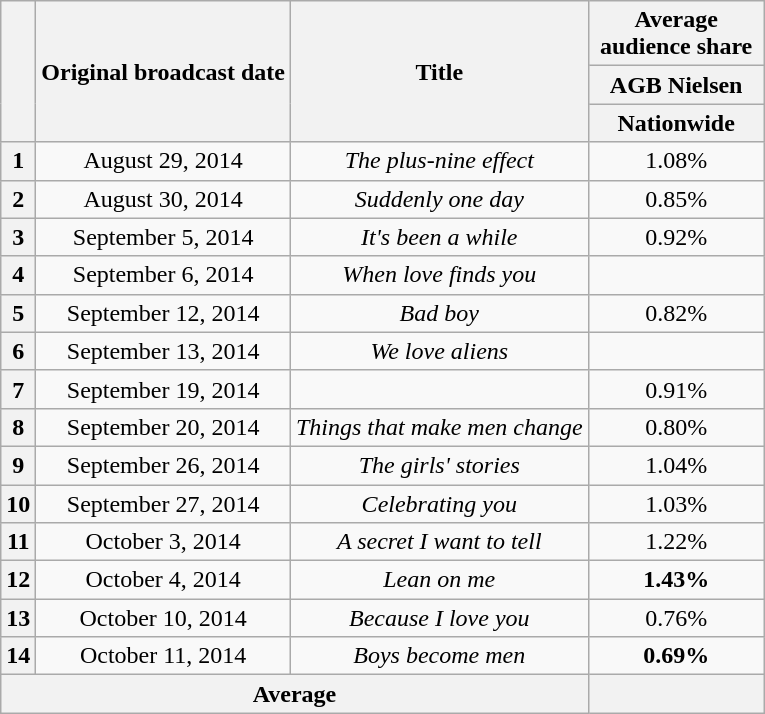<table class=wikitable style="text-align:center">
<tr>
<th rowspan="3"></th>
<th rowspan="3">Original broadcast date</th>
<th rowspan="3">Title</th>
<th width="110">Average audience share</th>
</tr>
<tr>
<th>AGB Nielsen</th>
</tr>
<tr>
<th>Nationwide</th>
</tr>
<tr>
<th>1</th>
<td>August 29, 2014</td>
<td><em>The plus-nine effect</em></td>
<td>1.08%</td>
</tr>
<tr>
<th>2</th>
<td>August 30, 2014</td>
<td><em>Suddenly one day</em></td>
<td>0.85%</td>
</tr>
<tr>
<th>3</th>
<td>September 5, 2014</td>
<td><em>It's been a while</em></td>
<td>0.92%</td>
</tr>
<tr>
<th>4</th>
<td>September 6, 2014</td>
<td><em>When love finds you</em></td>
<td></td>
</tr>
<tr>
<th>5</th>
<td>September 12, 2014</td>
<td><em>Bad boy</em></td>
<td>0.82%</td>
</tr>
<tr>
<th>6</th>
<td>September 13, 2014</td>
<td><em>We love aliens</em></td>
<td></td>
</tr>
<tr>
<th>7</th>
<td>September 19, 2014</td>
<td></td>
<td>0.91%</td>
</tr>
<tr>
<th>8</th>
<td>September 20, 2014</td>
<td><em>Things that make men change</em></td>
<td>0.80%</td>
</tr>
<tr>
<th>9</th>
<td>September 26, 2014</td>
<td><em>The girls' stories</em></td>
<td>1.04%</td>
</tr>
<tr>
<th>10</th>
<td>September 27, 2014</td>
<td><em>Celebrating you</em></td>
<td>1.03%</td>
</tr>
<tr>
<th>11</th>
<td>October 3, 2014</td>
<td><em>A secret I want to tell</em></td>
<td>1.22%</td>
</tr>
<tr>
<th>12</th>
<td>October 4, 2014</td>
<td><em>Lean on me</em></td>
<td><span><strong>1.43%</strong></span></td>
</tr>
<tr>
<th>13</th>
<td>October 10, 2014</td>
<td><em>Because I love you</em></td>
<td>0.76%</td>
</tr>
<tr>
<th>14</th>
<td>October 11, 2014</td>
<td><em>Boys become men</em></td>
<td><span><strong>0.69%</strong></span></td>
</tr>
<tr>
<th colspan=3>Average</th>
<th></th>
</tr>
</table>
